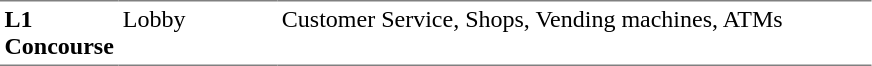<table table border=0 cellspacing=0 cellpadding=3>
<tr>
<td style="border-bottom:solid 1px gray; border-top:solid 1px gray;" valign=top width=50><strong>L1<br>Concourse</strong></td>
<td style="border-bottom:solid 1px gray; border-top:solid 1px gray;" valign=top width=100>Lobby</td>
<td style="border-bottom:solid 1px gray; border-top:solid 1px gray;" valign=top width=390>Customer Service, Shops, Vending machines, ATMs</td>
</tr>
</table>
